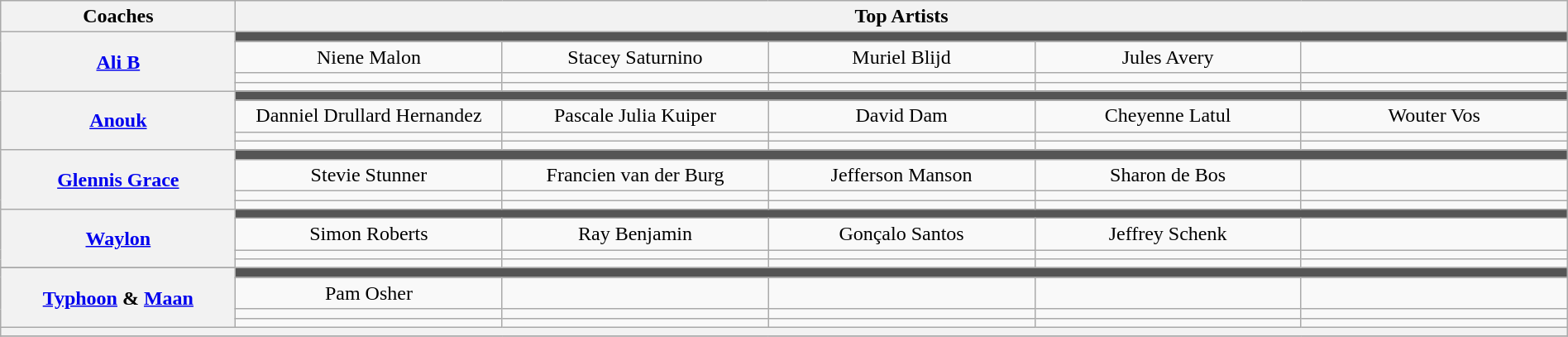<table class="wikitable" style="text-align:center; width:100%;">
<tr>
<th scope="col" style="width:15%">Coaches</th>
<th colspan="5" style="width:85%">Top Artists</th>
</tr>
<tr>
<th rowspan="4"><a href='#'>Ali B</a></th>
<td colspan="5" style="background:#555"></td>
</tr>
<tr>
<td style="width:17%">Niene Malon</td>
<td style="width:17%">Stacey Saturnino</td>
<td style="width:17%">Muriel Blijd</td>
<td style="width:17%">Jules Avery</td>
<td style="width:17%"></td>
</tr>
<tr>
<td></td>
<td></td>
<td></td>
<td></td>
<td></td>
</tr>
<tr>
<td></td>
<td></td>
<td></td>
<td></td>
<td></td>
</tr>
<tr>
<th rowspan="4"><a href='#'>Anouk</a></th>
<td colspan="5" style="background:#555"></td>
</tr>
<tr>
<td style="width:17%">Danniel Drullard Hernandez</td>
<td style="width:17%">Pascale Julia Kuiper</td>
<td style="width:17%">David Dam</td>
<td style="width:17%">Cheyenne Latul</td>
<td style="width:17%">Wouter Vos</td>
</tr>
<tr>
<td></td>
<td></td>
<td></td>
<td></td>
<td></td>
</tr>
<tr>
<td></td>
<td></td>
<td></td>
<td></td>
<td></td>
</tr>
<tr>
<th rowspan="4"><a href='#'>Glennis Grace</a></th>
<td colspan="5" style="background:#555"></td>
</tr>
<tr>
<td style="width:17%">Stevie Stunner</td>
<td style="width:17%">Francien van der Burg</td>
<td style="width:17%">Jefferson Manson</td>
<td style="width:17%">Sharon de Bos</td>
<td style="width:17%"></td>
</tr>
<tr>
<td></td>
<td></td>
<td></td>
<td></td>
<td></td>
</tr>
<tr>
<td></td>
<td></td>
<td></td>
<td></td>
<td></td>
</tr>
<tr>
<th rowspan="4"><a href='#'>Waylon</a></th>
<td colspan="5" style="background:#555"></td>
</tr>
<tr>
<td style="width:17%">Simon Roberts</td>
<td style="width:17%">Ray Benjamin</td>
<td style="width:17%">Gonçalo Santos</td>
<td style="width:17%">Jeffrey Schenk</td>
<td style="width:17%"></td>
</tr>
<tr>
<td></td>
<td></td>
<td></td>
<td></td>
<td></td>
</tr>
<tr>
<td></td>
<td></td>
<td></td>
<td></td>
<td></td>
</tr>
<tr>
</tr>
<tr>
</tr>
<tr>
<th rowspan="4"><a href='#'>Typhoon</a> & <a href='#'>Maan</a></th>
<td colspan="5" style="background:#555"></td>
</tr>
<tr>
<td style="width:17%">Pam Osher</td>
<td style="width:17%"></td>
<td style="width:17%"></td>
<td style="width:17%"></td>
<td style="width:17%"></td>
</tr>
<tr>
<td></td>
<td></td>
<td></td>
<td></td>
<td></td>
</tr>
<tr>
<td></td>
<td></td>
<td></td>
<td></td>
<td></td>
</tr>
<tr>
<th colspan="6" style="font-size:90%; line-height:12px"><small></small></th>
</tr>
<tr>
</tr>
</table>
